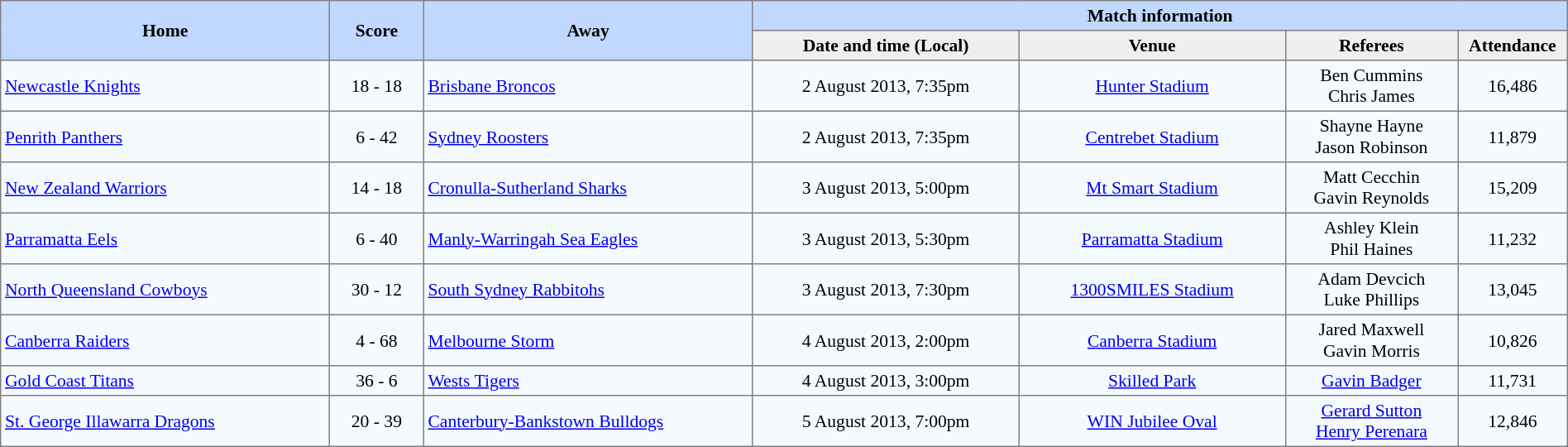<table border="1" cellpadding="3" cellspacing="0" style="border-collapse:collapse; font-size:90%; width:100%;">
<tr style="background:#c1d8ff;">
<th rowspan="2" style="width:21%;">Home</th>
<th rowspan="2" style="width:6%;">Score</th>
<th rowspan="2" style="width:21%;">Away</th>
<th colspan=6>Match information</th>
</tr>
<tr style="background:#efefef;">
<th width=17%>Date and time (Local)</th>
<th width=17%>Venue</th>
<th width=11%>Referees</th>
<th width=7%>Attendance</th>
</tr>
<tr style="text-align:center; background:#f5faff;">
<td align=left> <a href='#'>Newcastle Knights</a></td>
<td>18 - 18</td>
<td align=left> <a href='#'>Brisbane Broncos</a></td>
<td>2 August 2013, 7:35pm</td>
<td><a href='#'>Hunter Stadium</a></td>
<td>Ben Cummins<br>Chris James</td>
<td>16,486</td>
</tr>
<tr style="text-align:center; background:#f5faff;">
<td align=left> <a href='#'>Penrith Panthers</a></td>
<td>6 - 42</td>
<td align=left> <a href='#'>Sydney Roosters</a></td>
<td>2 August 2013, 7:35pm</td>
<td><a href='#'>Centrebet Stadium</a></td>
<td>Shayne Hayne<br>Jason Robinson</td>
<td>11,879</td>
</tr>
<tr style="text-align:center; background:#f5faff;">
<td align=left> <a href='#'>New Zealand Warriors</a></td>
<td>14 - 18</td>
<td align=left> <a href='#'>Cronulla-Sutherland Sharks</a></td>
<td>3 August 2013, 5:00pm</td>
<td><a href='#'>Mt Smart Stadium</a></td>
<td>Matt Cecchin<br>Gavin Reynolds</td>
<td>15,209</td>
</tr>
<tr style="text-align:center; background:#f5faff;">
<td align=left> <a href='#'>Parramatta Eels</a></td>
<td>6 - 40</td>
<td align=left> <a href='#'>Manly-Warringah Sea Eagles</a></td>
<td>3 August 2013, 5:30pm</td>
<td><a href='#'>Parramatta Stadium</a></td>
<td>Ashley Klein<br>Phil Haines</td>
<td>11,232</td>
</tr>
<tr style="text-align:center; background:#f5faff;">
<td align=left> <a href='#'>North Queensland Cowboys</a></td>
<td>30 - 12</td>
<td align=left> <a href='#'>South Sydney Rabbitohs</a></td>
<td>3 August 2013, 7:30pm</td>
<td><a href='#'>1300SMILES Stadium</a></td>
<td>Adam Devcich<br>Luke Phillips</td>
<td>13,045</td>
</tr>
<tr style="text-align:center; background:#f5faff;">
<td align=left> <a href='#'>Canberra Raiders</a></td>
<td>4  - 68</td>
<td align=left> <a href='#'>Melbourne Storm</a></td>
<td>4 August 2013, 2:00pm</td>
<td><a href='#'>Canberra Stadium</a></td>
<td>Jared Maxwell<br>Gavin Morris</td>
<td>10,826</td>
</tr>
<tr style="text-align:center; background:#f5faff;">
<td align=left> <a href='#'>Gold Coast Titans</a></td>
<td>36 - 6</td>
<td align=left> <a href='#'>Wests Tigers</a></td>
<td>4 August 2013, 3:00pm</td>
<td><a href='#'>Skilled Park</a></td>
<td><a href='#'>Gavin Badger</a></td>
<td>11,731</td>
</tr>
<tr style="text-align:center; background:#f5faff;">
<td align=left> <a href='#'>St. George Illawarra Dragons</a></td>
<td>20 - 39</td>
<td align=left> <a href='#'>Canterbury-Bankstown Bulldogs</a></td>
<td>5 August 2013, 7:00pm</td>
<td><a href='#'>WIN Jubilee Oval</a></td>
<td><a href='#'>Gerard Sutton</a><br><a href='#'>Henry Perenara</a></td>
<td>12,846</td>
</tr>
</table>
